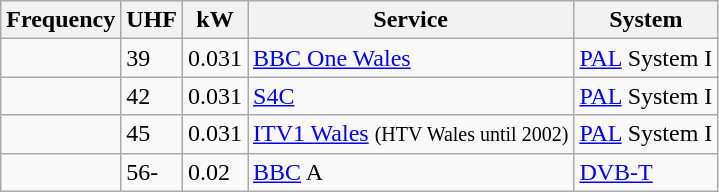<table class="wikitable sortable">
<tr>
<th>Frequency</th>
<th>UHF</th>
<th>kW</th>
<th>Service</th>
<th>System</th>
</tr>
<tr>
<td></td>
<td>39</td>
<td>0.031</td>
<td><a href='#'>BBC One Wales</a></td>
<td><a href='#'>PAL</a> System I</td>
</tr>
<tr>
<td></td>
<td>42</td>
<td>0.031</td>
<td><a href='#'>S4C</a></td>
<td><a href='#'>PAL</a> System I</td>
</tr>
<tr>
<td></td>
<td>45</td>
<td>0.031</td>
<td><a href='#'>ITV1 Wales</a> <small>(HTV Wales until 2002)</small></td>
<td><a href='#'>PAL</a> System I</td>
</tr>
<tr>
<td></td>
<td>56-</td>
<td>0.02</td>
<td><a href='#'>BBC</a> A</td>
<td><a href='#'>DVB-T</a></td>
</tr>
</table>
